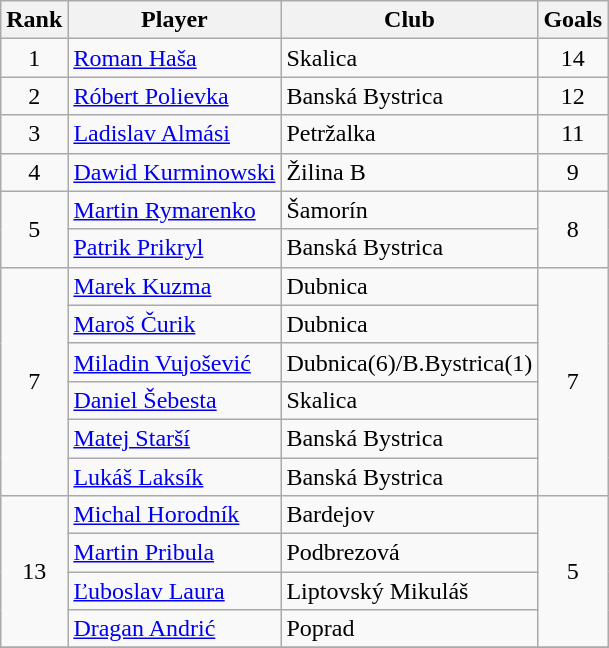<table class="wikitable" style="text-align:center">
<tr>
<th>Rank</th>
<th>Player</th>
<th>Club</th>
<th>Goals</th>
</tr>
<tr>
<td rowspan="1">1</td>
<td align="left"> <a href='#'>Roman Haša</a></td>
<td align="left">Skalica</td>
<td rowspan="1">14</td>
</tr>
<tr>
<td rowspan="1">2</td>
<td align="left"> <a href='#'>Róbert Polievka</a></td>
<td align="left">Banská Bystrica</td>
<td rowspan="1">12</td>
</tr>
<tr>
<td rowspan="1">3</td>
<td align="left"> <a href='#'>Ladislav Almási</a></td>
<td align="left">Petržalka</td>
<td rowspan="1">11</td>
</tr>
<tr>
<td rowspan="1">4</td>
<td align="left"> <a href='#'>Dawid Kurminowski</a></td>
<td align="left">Žilina B</td>
<td rowspan="1">9</td>
</tr>
<tr>
<td rowspan="2">5</td>
<td align="left"> <a href='#'>Martin Rymarenko</a></td>
<td align="left">Šamorín</td>
<td rowspan="2">8</td>
</tr>
<tr>
<td align="left"> <a href='#'>Patrik Prikryl</a></td>
<td align="left">Banská Bystrica</td>
</tr>
<tr>
<td rowspan="6">7</td>
<td align="left"> <a href='#'>Marek Kuzma</a></td>
<td align="left">Dubnica</td>
<td rowspan="6">7</td>
</tr>
<tr>
<td align="left"> <a href='#'>Maroš Čurik</a></td>
<td align="left">Dubnica</td>
</tr>
<tr>
<td align="left"> <a href='#'>Miladin Vujošević</a></td>
<td align="left">Dubnica(6)/B.Bystrica(1)</td>
</tr>
<tr>
<td align="left"> <a href='#'>Daniel Šebesta</a></td>
<td align="left">Skalica</td>
</tr>
<tr>
<td align="left"> <a href='#'>Matej Starší</a></td>
<td align="left">Banská Bystrica</td>
</tr>
<tr>
<td align="left"> <a href='#'>Lukáš Laksík</a></td>
<td align="left">Banská Bystrica</td>
</tr>
<tr>
<td rowspan="4">13</td>
<td align="left"> <a href='#'>Michal Horodník</a></td>
<td align="left">Bardejov</td>
<td rowspan="4">5</td>
</tr>
<tr>
<td align="left"> <a href='#'>Martin Pribula</a></td>
<td align="left">Podbrezová</td>
</tr>
<tr>
<td align="left"> <a href='#'>Ľuboslav Laura</a></td>
<td align="left">Liptovský Mikuláš</td>
</tr>
<tr>
<td align="left"> <a href='#'>Dragan Andrić</a></td>
<td align="left">Poprad</td>
</tr>
<tr>
</tr>
</table>
